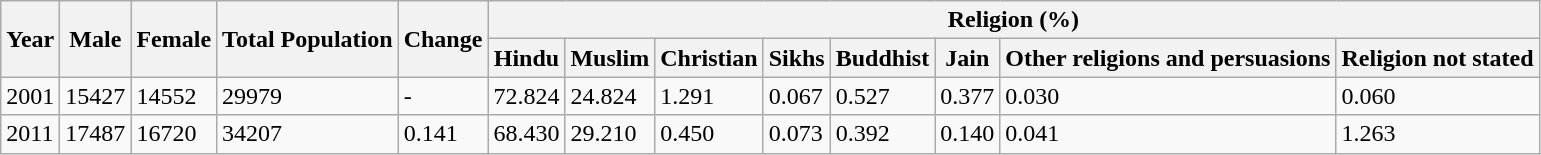<table class="wikitable">
<tr>
<th rowspan="2">Year</th>
<th rowspan="2">Male</th>
<th rowspan="2">Female</th>
<th rowspan="2">Total Population</th>
<th rowspan="2">Change</th>
<th colspan="8">Religion (%)</th>
</tr>
<tr>
<th>Hindu</th>
<th>Muslim</th>
<th>Christian</th>
<th>Sikhs</th>
<th>Buddhist</th>
<th>Jain</th>
<th>Other religions and persuasions</th>
<th>Religion not stated</th>
</tr>
<tr>
<td>2001</td>
<td>15427</td>
<td>14552</td>
<td>29979</td>
<td>-</td>
<td>72.824</td>
<td>24.824</td>
<td>1.291</td>
<td>0.067</td>
<td>0.527</td>
<td>0.377</td>
<td>0.030</td>
<td>0.060</td>
</tr>
<tr>
<td>2011</td>
<td>17487</td>
<td>16720</td>
<td>34207</td>
<td>0.141</td>
<td>68.430</td>
<td>29.210</td>
<td>0.450</td>
<td>0.073</td>
<td>0.392</td>
<td>0.140</td>
<td>0.041</td>
<td>1.263</td>
</tr>
</table>
